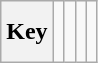<table class="wikitable" style="height:2.6em">
<tr>
<th>Key</th>
<td> </td>
<td> </td>
<td> </td>
<td> </td>
</tr>
</table>
